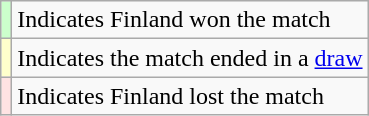<table class="wikitable plainrowheaders">
<tr>
<th scope="row" style="text-align:center; background:#CCFFCC"></th>
<td>Indicates Finland won the match</td>
</tr>
<tr>
<th scope="row" style="text-align:center; background:#FFFFCC"></th>
<td>Indicates the match ended in a <a href='#'>draw</a></td>
</tr>
<tr>
<th scope="row" style="text-align:center; background:#FFE3E3"></th>
<td>Indicates Finland lost the match</td>
</tr>
</table>
